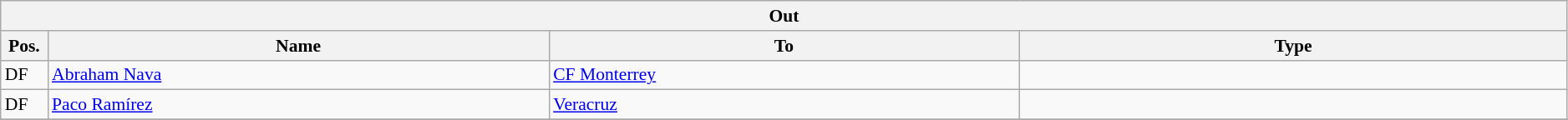<table class="wikitable" style="font-size:90%;width:99%;">
<tr>
<th colspan="4">Out</th>
</tr>
<tr>
<th width=3%>Pos.</th>
<th width=32%>Name</th>
<th width=30%>To</th>
<th width=35%>Type</th>
</tr>
<tr>
<td>DF</td>
<td><a href='#'>Abraham Nava</a></td>
<td><a href='#'>CF Monterrey</a></td>
<td></td>
</tr>
<tr>
<td>DF</td>
<td><a href='#'>Paco Ramírez</a></td>
<td><a href='#'>Veracruz</a></td>
<td></td>
</tr>
<tr>
</tr>
</table>
